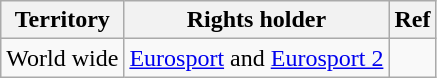<table class="wikitable">
<tr>
<th>Territory</th>
<th>Rights holder</th>
<th>Ref</th>
</tr>
<tr>
<td>World wide</td>
<td><a href='#'>Eurosport</a> and <a href='#'>Eurosport 2</a></td>
<td></td>
</tr>
</table>
